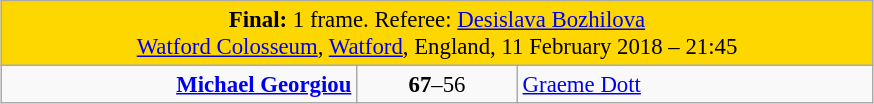<table class="wikitable" style="font-size: 95%; margin: 1em auto 1em auto;">
<tr>
<td colspan="3" align="center" bgcolor="#ffd700"><strong>Final:</strong> 1 frame. Referee: <a href='#'>Desislava Bozhilova</a><br> <a href='#'>Watford Colosseum</a>, <a href='#'>Watford</a>, England, 11 February 2018 – 21:45</td>
</tr>
<tr>
<td width="230" align="right"><strong><a href='#'>Michael Georgiou</a></strong><br></td>
<td width="100" align="center"><strong>67</strong>–56</td>
<td width="230"><a href='#'>Graeme Dott</a><br></td>
</tr>
</table>
